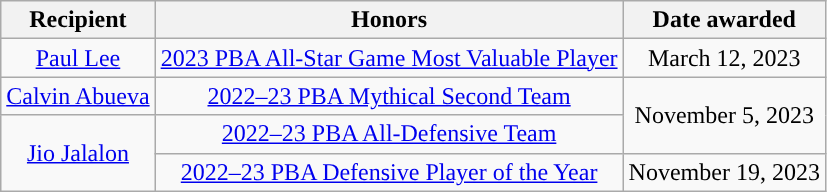<table class="wikitable sortable sortable" style="text-align: center">
<tr>
<th>Recipient</th>
<th>Honors</th>
<th>Date awarded</th>
</tr>
<tr>
<td><a href='#'>Paul Lee</a></td>
<td><a href='#'>2023 PBA All-Star Game Most Valuable Player</a></td>
<td>March 12, 2023</td>
</tr>
<tr>
<td><a href='#'>Calvin Abueva</a></td>
<td><a href='#'>2022–23 PBA Mythical Second Team</a></td>
<td rowspan=2>November 5, 2023</td>
</tr>
<tr>
<td rowspan=2><a href='#'>Jio Jalalon</a></td>
<td><a href='#'>2022–23 PBA All-Defensive Team</a></td>
</tr>
<tr>
<td><a href='#'>2022–23 PBA Defensive Player of the Year</a></td>
<td>November 19, 2023</td>
</tr>
</table>
